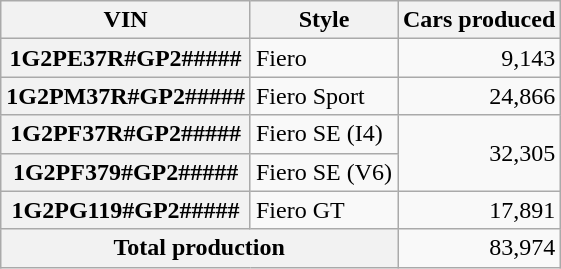<table class="wikitable">
<tr>
<th scope="col">VIN</th>
<th scope="col">Style</th>
<th scope="col">Cars produced</th>
</tr>
<tr>
<th scope="row">1G2PE37R#GP2#####</th>
<td>Fiero</td>
<td style="text-align:right;">9,143</td>
</tr>
<tr>
<th scope="row">1G2PM37R#GP2#####</th>
<td>Fiero Sport</td>
<td style="text-align:right;">24,866</td>
</tr>
<tr>
<th scope="row">1G2PF37R#GP2#####</th>
<td>Fiero SE (I4)</td>
<td style="text-align:right;" rowspan="2">32,305</td>
</tr>
<tr>
<th scope="row">1G2PF379#GP2#####</th>
<td>Fiero SE (V6)</td>
</tr>
<tr>
<th scope="row">1G2PG119#GP2#####</th>
<td>Fiero GT</td>
<td style="text-align:right;">17,891</td>
</tr>
<tr>
<th scope="row" colspan="2">Total production</th>
<td style="text-align:right;">83,974</td>
</tr>
</table>
